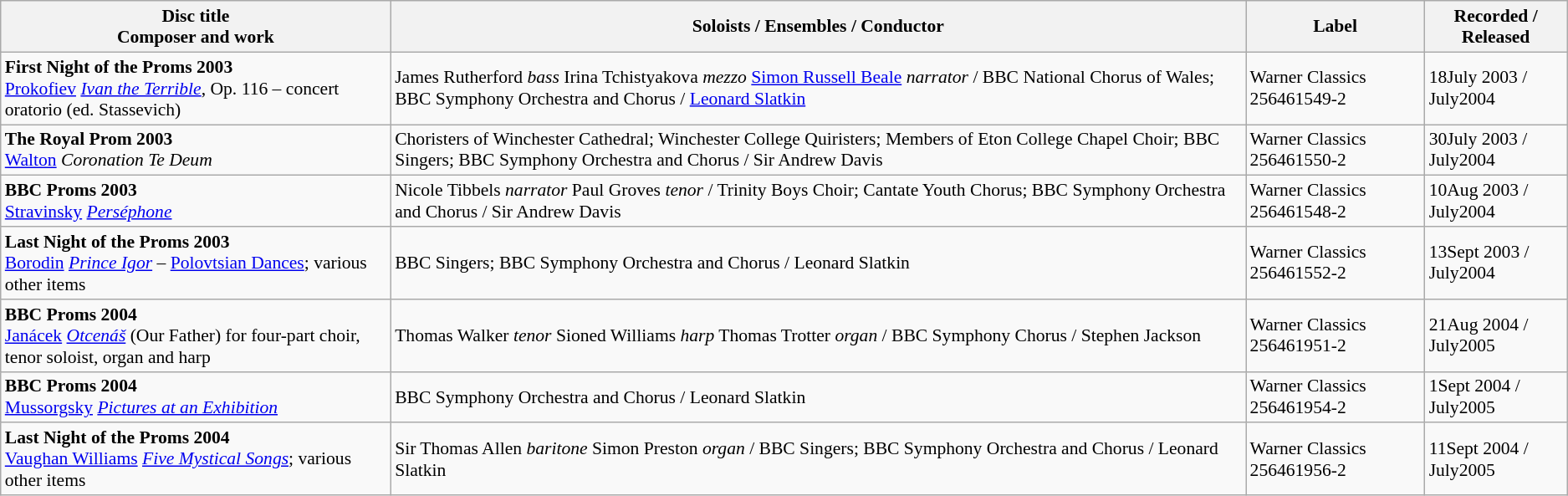<table class="wikitable" style="font-size: 90%">
<tr>
<th>Disc title<br>Composer and work</th>
<th>Soloists / Ensembles / Conductor</th>
<th>Label</th>
<th>Recorded / Released</th>
</tr>
<tr>
<td><strong>First Night of the Proms 2003</strong><br><a href='#'>Prokofiev</a> <em><a href='#'>Ivan the Terrible</a></em>, Op. 116 – concert oratorio (ed. Stassevich)</td>
<td>James Rutherford <em>bass</em> Irina Tchistyakova <em>mezzo</em> <a href='#'>Simon Russell Beale</a> <em>narrator</em> / BBC National Chorus of Wales; BBC Symphony Orchestra and Chorus / <a href='#'>Leonard Slatkin</a></td>
<td>Warner Classics 256461549‑2</td>
<td>18July 2003 / July2004</td>
</tr>
<tr>
<td><strong>The Royal Prom 2003</strong><br><a href='#'>Walton</a> <em>Coronation Te Deum</em></td>
<td>Choristers of Winchester Cathedral; Winchester College Quiristers; Members of Eton College Chapel Choir; BBC Singers; BBC Symphony Orchestra and Chorus / Sir Andrew Davis</td>
<td>Warner Classics 256461550‑2</td>
<td>30July 2003 / July2004</td>
</tr>
<tr>
<td><strong>BBC Proms 2003</strong><br><a href='#'>Stravinsky</a><em> <a href='#'>Perséphone</a></em></td>
<td>Nicole Tibbels <em>narrator</em> Paul Groves <em>tenor</em> / Trinity Boys Choir; Cantate Youth Chorus; BBC Symphony Orchestra and Chorus / Sir Andrew Davis</td>
<td>Warner Classics 256461548‑2</td>
<td>10Aug 2003 / July2004</td>
</tr>
<tr>
<td><strong>Last Night of the Proms 2003</strong><br><a href='#'>Borodin</a> <em><a href='#'>Prince Igor</a></em> – <a href='#'>Polovtsian Dances</a>; various other items</td>
<td>BBC Singers; BBC Symphony Orchestra and Chorus / Leonard Slatkin</td>
<td>Warner Classics 256461552‑2</td>
<td>13Sept 2003 / July2004</td>
</tr>
<tr>
<td><strong>BBC Proms 2004</strong><br><a href='#'>Janácek</a> <em><a href='#'>Otcenáš</a></em> (Our Father) for four-part choir, tenor soloist, organ and harp</td>
<td>Thomas Walker <em>tenor</em> Sioned Williams <em>harp</em> Thomas Trotter <em>organ</em> / BBC Symphony Chorus / Stephen Jackson</td>
<td>Warner Classics 256461951‑2</td>
<td>21Aug 2004 / July2005</td>
</tr>
<tr>
<td><strong>BBC Proms 2004</strong><br><a href='#'>Mussorgsky</a> <em><a href='#'>Pictures at an Exhibition</a></em></td>
<td>BBC Symphony Orchestra and Chorus / Leonard Slatkin</td>
<td>Warner Classics 256461954‑2</td>
<td>1Sept 2004 / July2005</td>
</tr>
<tr>
<td><strong>Last Night of the Proms 2004</strong><br><a href='#'>Vaughan Williams</a> <em><a href='#'>Five Mystical Songs</a></em>; various other items</td>
<td>Sir Thomas Allen <em>baritone</em> Simon Preston <em>organ</em> / BBC Singers; BBC Symphony Orchestra and Chorus / Leonard Slatkin</td>
<td>Warner Classics 256461956‑2</td>
<td>11Sept 2004 / July2005</td>
</tr>
</table>
